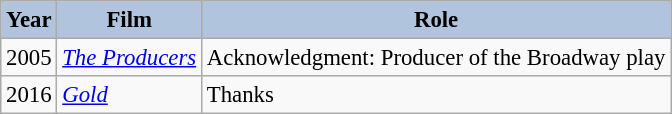<table class="wikitable" style="font-size:95%;">
<tr>
<th style="background:#B0C4DE;">Year</th>
<th style="background:#B0C4DE;">Film</th>
<th style="background:#B0C4DE;">Role</th>
</tr>
<tr>
<td>2005</td>
<td><em><a href='#'>The Producers</a></em></td>
<td>Acknowledgment: Producer of the Broadway play</td>
</tr>
<tr>
<td>2016</td>
<td><em><a href='#'>Gold</a></em></td>
<td>Thanks</td>
</tr>
</table>
